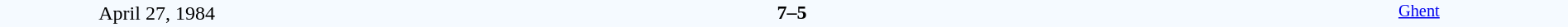<table style="width: 100%; background:#F5FAFF;" cellspacing="0">
<tr>
<td align=center rowspan=3 width=20%>April 27, 1984<br></td>
</tr>
<tr>
<td width=24% align=right></td>
<td align=center width=13%><strong>7–5</strong></td>
<td width=24%></td>
<td style=font-size:85% rowspan=3 valign=top align=center><a href='#'>Ghent</a></td>
</tr>
<tr style=font-size:85%>
<td align=right></td>
<td align=center></td>
<td></td>
</tr>
</table>
